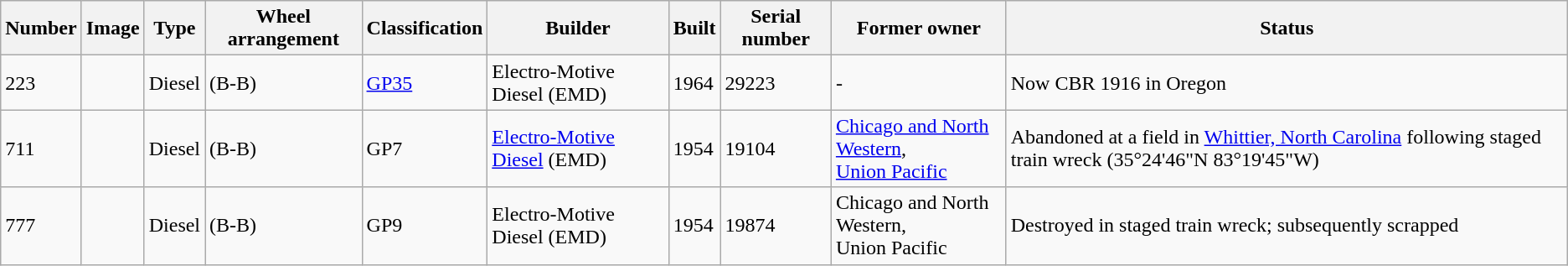<table class="wikitable">
<tr>
<th>Number</th>
<th>Image</th>
<th>Type</th>
<th>Wheel arrangement</th>
<th>Classification</th>
<th>Builder</th>
<th>Built</th>
<th>Serial number</th>
<th>Former owner</th>
<th>Status</th>
</tr>
<tr>
<td>223</td>
<td></td>
<td>Diesel</td>
<td>(B-B)</td>
<td><a href='#'>GP35</a></td>
<td>Electro-Motive Diesel (EMD)</td>
<td>1964</td>
<td>29223</td>
<td>-</td>
<td>Now CBR 1916 in Oregon</td>
</tr>
<tr>
<td>711</td>
<td></td>
<td>Diesel</td>
<td>(B-B)</td>
<td>GP7</td>
<td><a href='#'>Electro-Motive Diesel</a> (EMD)</td>
<td>1954</td>
<td>19104</td>
<td><a href='#'>Chicago and North Western</a>,<br><a href='#'>Union Pacific</a></td>
<td>Abandoned at a field in <a href='#'>Whittier, North Carolina</a> following staged train wreck (35°24'46"N 83°19'45"W)</td>
</tr>
<tr>
<td>777</td>
<td></td>
<td>Diesel</td>
<td>(B-B)</td>
<td>GP9</td>
<td>Electro-Motive Diesel (EMD)</td>
<td>1954</td>
<td>19874</td>
<td>Chicago and North Western,<br>Union Pacific</td>
<td>Destroyed in staged train wreck; subsequently scrapped</td>
</tr>
</table>
